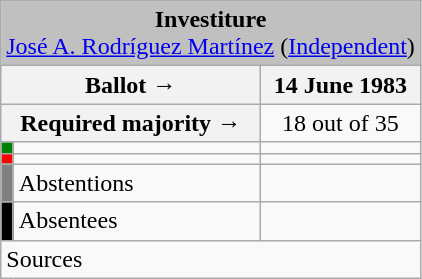<table class="wikitable" style="text-align:center;">
<tr>
<td colspan="3" align="center" bgcolor="#C0C0C0"><strong>Investiture</strong><br><a href='#'>José A. Rodríguez Martínez</a> (<a href='#'>Independent</a>)</td>
</tr>
<tr>
<th colspan="2" width="150px">Ballot →</th>
<th>14 June 1983</th>
</tr>
<tr>
<th colspan="2">Required majority →</th>
<td>18 out of 35 </td>
</tr>
<tr>
<th width="1px" style="background:green;"></th>
<td align="left"></td>
<td></td>
</tr>
<tr>
<th style="color:inherit;background:red;"></th>
<td align="left"></td>
<td></td>
</tr>
<tr>
<th style="color:inherit;background:gray;"></th>
<td align="left">Abstentions</td>
<td></td>
</tr>
<tr>
<th style="color:inherit;background:black;"></th>
<td align="left">Absentees</td>
<td></td>
</tr>
<tr>
<td align="left" colspan="3">Sources</td>
</tr>
</table>
